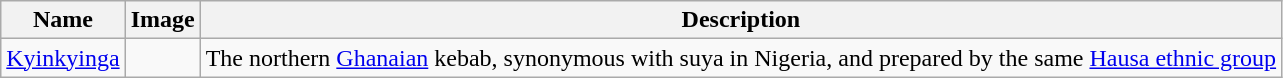<table class="wikitable">
<tr>
<th>Name</th>
<th class="unsortable">Image</th>
<th>Description</th>
</tr>
<tr>
<td><a href='#'>Kyinkyinga</a></td>
<td></td>
<td>The northern <a href='#'>Ghanaian</a> kebab, synonymous with suya in Nigeria, and prepared by the same <a href='#'>Hausa ethnic group</a></td>
</tr>
</table>
